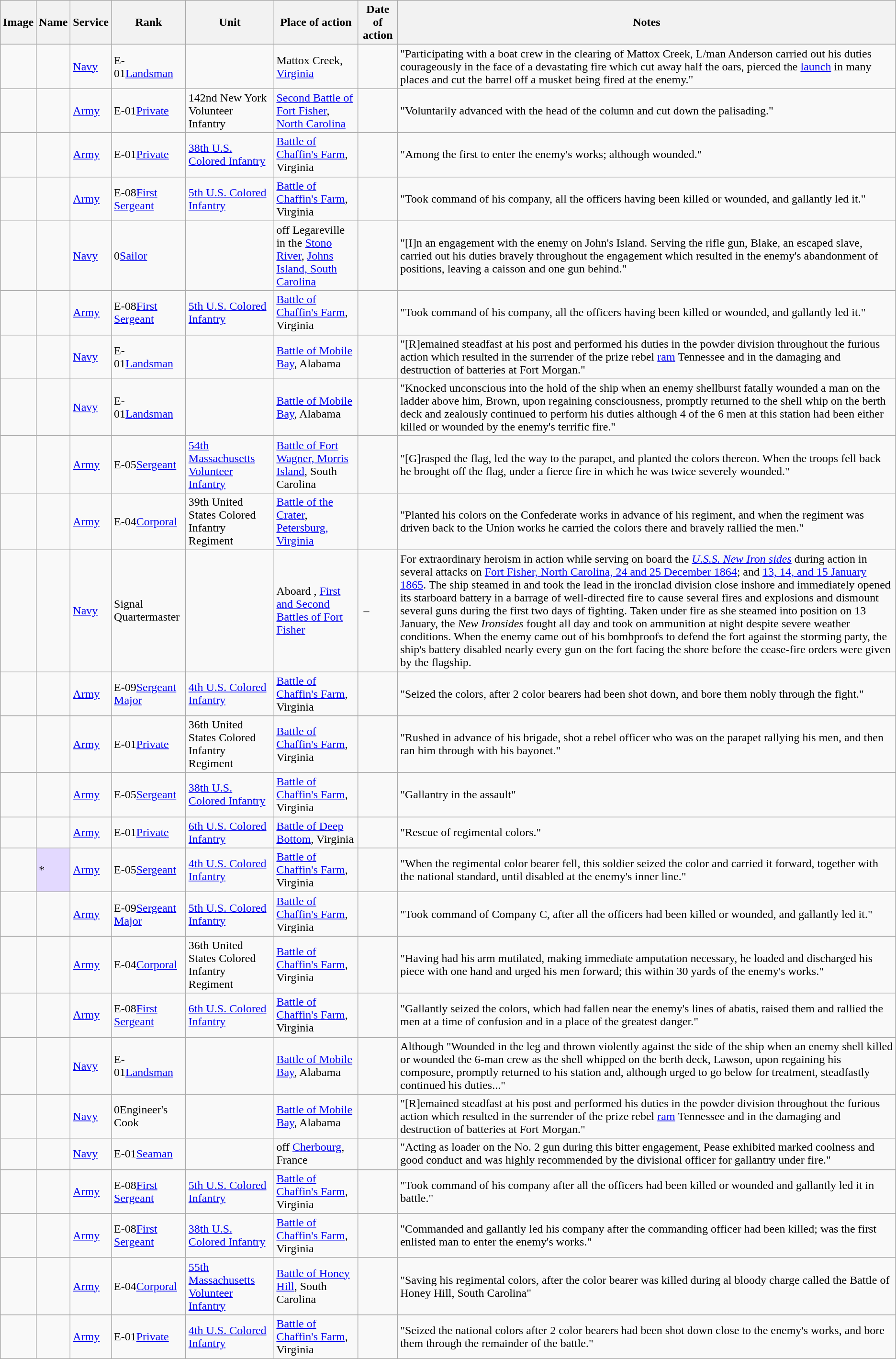<table class="wikitable sortable">
<tr>
<th class="unsortable">Image</th>
<th>Name</th>
<th>Service</th>
<th>Rank</th>
<th>Unit</th>
<th>Place of action</th>
<th>Date of action</th>
<th class="unsortable">Notes</th>
</tr>
<tr>
<td></td>
<td></td>
<td><a href='#'>Navy</a></td>
<td><span>E-01</span><a href='#'>Landsman</a></td>
<td></td>
<td>Mattox Creek, <a href='#'>Virginia</a></td>
<td></td>
<td>"Participating with a boat crew in the clearing of Mattox Creek, L/man Anderson carried out his duties courageously in the face of a devastating fire which cut away half the oars, pierced the <a href='#'>launch</a> in many places and cut the barrel off a musket being fired at the enemy."</td>
</tr>
<tr>
<td></td>
<td></td>
<td><a href='#'>Army</a></td>
<td><span>E-01</span><a href='#'>Private</a></td>
<td>142nd New York Volunteer Infantry</td>
<td><a href='#'>Second Battle of Fort Fisher</a>, <a href='#'>North Carolina</a></td>
<td></td>
<td>"Voluntarily advanced with the head of the column and cut down the palisading."</td>
</tr>
<tr>
<td></td>
<td></td>
<td><a href='#'>Army</a></td>
<td><span>E-01</span><a href='#'>Private</a></td>
<td><a href='#'>38th U.S. Colored Infantry</a></td>
<td><a href='#'>Battle of Chaffin's Farm</a>, Virginia</td>
<td></td>
<td>"Among the first to enter the enemy's works; although wounded."</td>
</tr>
<tr>
<td></td>
<td></td>
<td><a href='#'>Army</a></td>
<td><span>E-08</span><a href='#'>First Sergeant</a></td>
<td><a href='#'>5th U.S. Colored Infantry</a></td>
<td><a href='#'>Battle of Chaffin's Farm</a>, Virginia</td>
<td></td>
<td>"Took command of his company, all the officers having been killed or wounded, and gallantly led it."</td>
</tr>
<tr>
<td></td>
<td></td>
<td><a href='#'>Navy</a></td>
<td><span>0</span><a href='#'>Sailor</a></td>
<td></td>
<td>off Legareville in the <a href='#'>Stono River</a>, <a href='#'>Johns Island, South Carolina</a></td>
<td></td>
<td>"[I]n an engagement with the enemy on John's Island. Serving the rifle gun, Blake, an escaped slave, carried out his duties bravely throughout the engagement which resulted in the enemy's abandonment of positions, leaving a caisson and one gun behind."</td>
</tr>
<tr>
<td></td>
<td></td>
<td><a href='#'>Army</a></td>
<td><span>E-08</span><a href='#'>First Sergeant</a></td>
<td><a href='#'>5th U.S. Colored Infantry</a></td>
<td><a href='#'>Battle of Chaffin's Farm</a>, Virginia</td>
<td></td>
<td>"Took command of his company, all the officers having been killed or wounded, and gallantly led it."</td>
</tr>
<tr>
<td></td>
<td></td>
<td><a href='#'>Navy</a></td>
<td><span>E-01</span><a href='#'>Landsman</a></td>
<td></td>
<td><a href='#'>Battle of Mobile Bay</a>, Alabama</td>
<td></td>
<td>"[R]emained steadfast at his post and performed his duties in the powder division throughout the furious action which resulted in the surrender of the prize rebel <a href='#'>ram</a> Tennessee and in the damaging and destruction of batteries at Fort Morgan."</td>
</tr>
<tr>
<td></td>
<td></td>
<td><a href='#'>Navy</a></td>
<td><span>E-01</span><a href='#'>Landsman</a></td>
<td></td>
<td><a href='#'>Battle of Mobile Bay</a>, Alabama</td>
<td></td>
<td>"Knocked unconscious into the hold of the ship when an enemy shellburst fatally wounded a man on the ladder above him, Brown, upon regaining consciousness, promptly returned to the shell whip on the berth deck and zealously continued to perform his duties although 4 of the 6 men at this station had been either killed or wounded by the enemy's terrific fire."</td>
</tr>
<tr>
<td></td>
<td></td>
<td><a href='#'>Army</a></td>
<td><span>E-05</span><a href='#'>Sergeant</a></td>
<td><a href='#'>54th Massachusetts Volunteer Infantry</a></td>
<td><a href='#'>Battle of Fort Wagner, Morris Island</a>, South Carolina</td>
<td></td>
<td>"[G]rasped the flag, led the way to the parapet, and planted the colors thereon. When the troops fell back he brought off the flag, under a fierce fire in which he was twice severely wounded."</td>
</tr>
<tr>
<td></td>
<td></td>
<td><a href='#'>Army</a></td>
<td><span>E-04</span><a href='#'>Corporal</a></td>
<td>39th United States Colored Infantry Regiment</td>
<td><a href='#'>Battle of the Crater</a>, <a href='#'>Petersburg, Virginia</a></td>
<td></td>
<td>"Planted his colors on the Confederate works in advance of his regiment, and when the regiment was driven back to the Union works he carried the colors there and bravely rallied the men."</td>
</tr>
<tr>
<td></td>
<td></td>
<td><a href='#'>Navy</a></td>
<td>Signal Quartermaster</td>
<td></td>
<td>Aboard , <a href='#'>First and Second Battles of Fort Fisher</a></td>
<td> – </td>
<td>For extraordinary heroism in action while serving on board the <em><a href='#'>U.S.S. New Iron sides</a></em> during action in several attacks on <a href='#'>Fort Fisher, North Carolina, 24 and 25 December 1864</a>; and <a href='#'>13, 14, and 15 January 1865</a>. The ship steamed in and took the lead in the ironclad division close inshore and immediately opened its starboard battery in a barrage of well-directed fire to cause several fires and explosions and dismount several guns during the first two days of fighting. Taken under fire as she steamed into position on 13 January, the <em>New Ironsides</em> fought all day and took on ammunition at night despite severe weather conditions. When the enemy came out of his bombproofs to defend the fort against the storming party, the ship's battery disabled nearly every gun on the fort facing the shore before the cease-fire orders were given by the flagship.</td>
</tr>
<tr>
<td></td>
<td></td>
<td><a href='#'>Army</a></td>
<td><span>E-09</span><a href='#'>Sergeant Major</a></td>
<td><a href='#'>4th U.S. Colored Infantry</a></td>
<td><a href='#'>Battle of Chaffin's Farm</a>, Virginia</td>
<td></td>
<td>"Seized the colors, after 2 color bearers had been shot down, and bore them nobly through the fight."</td>
</tr>
<tr>
<td></td>
<td></td>
<td><a href='#'>Army</a></td>
<td><span>E-01</span><a href='#'>Private</a></td>
<td>36th United States Colored Infantry Regiment</td>
<td><a href='#'>Battle of Chaffin's Farm</a>, Virginia</td>
<td></td>
<td>"Rushed in advance of his brigade, shot a rebel officer who was on the parapet rallying his men, and then ran him through with his bayonet."</td>
</tr>
<tr>
<td></td>
<td></td>
<td><a href='#'>Army</a></td>
<td><span>E-05</span><a href='#'>Sergeant</a></td>
<td><a href='#'>38th U.S. Colored Infantry</a></td>
<td><a href='#'>Battle of Chaffin's Farm</a>, Virginia</td>
<td></td>
<td>"Gallantry in the assault"</td>
</tr>
<tr>
<td></td>
<td></td>
<td><a href='#'>Army</a></td>
<td><span>E-01</span><a href='#'>Private</a></td>
<td><a href='#'>6th U.S. Colored Infantry</a></td>
<td><a href='#'>Battle of Deep Bottom</a>, Virginia</td>
<td></td>
<td>"Rescue of regimental colors."</td>
</tr>
<tr>
<td></td>
<td style="background:#e3d9ff;">*</td>
<td><a href='#'>Army</a></td>
<td><span>E-05</span><a href='#'>Sergeant</a></td>
<td><a href='#'>4th U.S. Colored Infantry</a></td>
<td><a href='#'>Battle of Chaffin's Farm</a>, Virginia</td>
<td></td>
<td>"When the regimental color bearer fell, this soldier seized the color and carried it forward, together with the national standard, until disabled at the enemy's inner line."</td>
</tr>
<tr>
<td></td>
<td></td>
<td><a href='#'>Army</a></td>
<td><span>E-09</span><a href='#'>Sergeant Major</a></td>
<td><a href='#'>5th U.S. Colored Infantry</a></td>
<td><a href='#'>Battle of Chaffin's Farm</a>, Virginia</td>
<td></td>
<td>"Took command of Company C, after all the officers had been killed or wounded, and gallantly led it."</td>
</tr>
<tr>
<td></td>
<td></td>
<td><a href='#'>Army</a></td>
<td><span>E-04</span><a href='#'>Corporal</a></td>
<td>36th United States Colored Infantry Regiment</td>
<td><a href='#'>Battle of Chaffin's Farm</a>, Virginia</td>
<td></td>
<td>"Having had his arm mutilated, making immediate amputation necessary, he loaded and discharged his piece with one hand and urged his men forward; this within 30 yards of the enemy's works."</td>
</tr>
<tr>
<td></td>
<td></td>
<td><a href='#'>Army</a></td>
<td><span>E-08</span><a href='#'>First Sergeant</a></td>
<td><a href='#'>6th U.S. Colored Infantry</a></td>
<td><a href='#'>Battle of Chaffin's Farm</a>, Virginia</td>
<td></td>
<td>"Gallantly seized the colors, which had fallen near the enemy's lines of abatis, raised them and rallied the men at a time of confusion and in a place of the greatest danger."</td>
</tr>
<tr>
<td></td>
<td></td>
<td><a href='#'>Navy</a></td>
<td><span>E-01</span><a href='#'>Landsman</a></td>
<td></td>
<td><a href='#'>Battle of Mobile Bay</a>, Alabama</td>
<td></td>
<td>Although "Wounded in the leg and thrown violently against the side of the ship when an enemy shell killed or wounded the 6-man crew as the shell whipped on the berth deck, Lawson, upon regaining his composure, promptly returned to his station and, although urged to go below for treatment, steadfastly continued his duties..."</td>
</tr>
<tr>
<td></td>
<td></td>
<td><a href='#'>Navy</a></td>
<td><span>0</span>Engineer's Cook</td>
<td></td>
<td><a href='#'>Battle of Mobile Bay</a>, Alabama</td>
<td></td>
<td>"[R]emained steadfast at his post and performed his duties in the powder division throughout the furious action which resulted in the surrender of the prize rebel <a href='#'>ram</a> Tennessee and in the damaging and destruction of batteries at Fort Morgan."</td>
</tr>
<tr>
<td></td>
<td></td>
<td><a href='#'>Navy</a></td>
<td><span>E-01</span><a href='#'>Seaman</a></td>
<td></td>
<td>off <a href='#'>Cherbourg</a>, France</td>
<td></td>
<td>"Acting as loader on the No. 2 gun during this bitter engagement, Pease exhibited marked coolness and good conduct and was highly recommended by the divisional officer for gallantry under fire."</td>
</tr>
<tr>
<td></td>
<td></td>
<td><a href='#'>Army</a></td>
<td><span>E-08</span><a href='#'>First Sergeant</a></td>
<td><a href='#'>5th U.S. Colored Infantry</a></td>
<td><a href='#'>Battle of Chaffin's Farm</a>, Virginia</td>
<td></td>
<td>"Took command of his company after all the officers had been killed or wounded and gallantly led it in battle."</td>
</tr>
<tr>
<td></td>
<td></td>
<td><a href='#'>Army</a></td>
<td><span>E-08</span><a href='#'>First Sergeant</a></td>
<td><a href='#'>38th U.S. Colored Infantry</a></td>
<td><a href='#'>Battle of Chaffin's Farm</a>, Virginia</td>
<td></td>
<td>"Commanded and gallantly led his company after the commanding officer had been killed; was the first enlisted man to enter the enemy's works."</td>
</tr>
<tr>
<td></td>
<td></td>
<td><a href='#'>Army</a></td>
<td><span>E-04</span><a href='#'>Corporal</a></td>
<td><a href='#'>55th Massachusetts Volunteer Infantry</a></td>
<td><a href='#'>Battle of Honey Hill</a>, South Carolina</td>
<td></td>
<td>"Saving his regimental colors, after the color bearer was killed during al bloody charge called the Battle of Honey Hill, South Carolina"</td>
</tr>
<tr>
<td></td>
<td></td>
<td><a href='#'>Army</a></td>
<td><span>E-01</span><a href='#'>Private</a></td>
<td><a href='#'>4th U.S. Colored Infantry</a></td>
<td><a href='#'>Battle of Chaffin's Farm</a>, Virginia</td>
<td></td>
<td>"Seized the national colors after 2 color bearers had been shot down close to the enemy's works, and bore them through the remainder of the battle."</td>
</tr>
</table>
